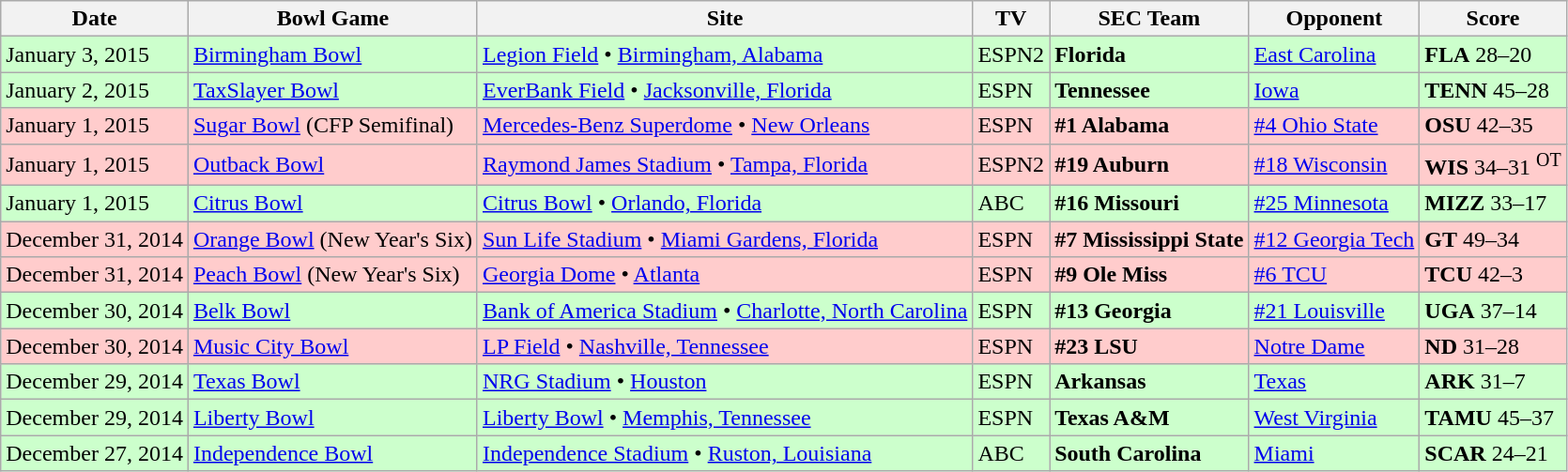<table class="wikitable">
<tr>
<th>Date</th>
<th>Bowl Game</th>
<th>Site</th>
<th>TV</th>
<th>SEC Team</th>
<th>Opponent</th>
<th>Score</th>
</tr>
<tr bgcolor=ccffcc>
<td>January 3, 2015</td>
<td><a href='#'>Birmingham Bowl</a></td>
<td><a href='#'>Legion Field</a> • <a href='#'>Birmingham, Alabama</a></td>
<td>ESPN2</td>
<td><strong>Florida</strong></td>
<td><a href='#'>East Carolina</a></td>
<td><strong>FLA</strong> 28–20</td>
</tr>
<tr bgcolor=ccffcc>
<td>January 2, 2015</td>
<td><a href='#'>TaxSlayer Bowl</a></td>
<td><a href='#'>EverBank Field</a> • <a href='#'>Jacksonville, Florida</a></td>
<td>ESPN</td>
<td><strong>Tennessee</strong></td>
<td><a href='#'>Iowa</a></td>
<td><strong>TENN</strong> 45–28</td>
</tr>
<tr bgcolor=ffcccc>
<td>January 1, 2015</td>
<td><a href='#'>Sugar Bowl</a> (CFP Semifinal)</td>
<td><a href='#'>Mercedes-Benz Superdome</a> • <a href='#'>New Orleans</a></td>
<td>ESPN</td>
<td><strong>#1 Alabama</strong></td>
<td><a href='#'>#4 Ohio State</a></td>
<td><strong>OSU</strong> 42–35</td>
</tr>
<tr bgcolor=ffcccc>
<td>January 1, 2015</td>
<td><a href='#'>Outback Bowl</a></td>
<td><a href='#'>Raymond James Stadium</a> • <a href='#'>Tampa, Florida</a></td>
<td>ESPN2</td>
<td><strong>#19 Auburn</strong></td>
<td><a href='#'>#18 Wisconsin</a></td>
<td><strong>WIS</strong> 34–31 <sup>OT</sup></td>
</tr>
<tr bgcolor=ccffcc>
<td>January 1, 2015</td>
<td><a href='#'>Citrus Bowl</a></td>
<td><a href='#'>Citrus Bowl</a> • <a href='#'>Orlando, Florida</a></td>
<td>ABC</td>
<td><strong>#16 Missouri</strong></td>
<td><a href='#'>#25 Minnesota</a></td>
<td><strong>MIZZ</strong> 33–17</td>
</tr>
<tr bgcolor=ffcccc>
<td>December 31, 2014</td>
<td><a href='#'>Orange Bowl</a> (New Year's Six)</td>
<td><a href='#'>Sun Life Stadium</a> • <a href='#'>Miami Gardens, Florida</a></td>
<td>ESPN</td>
<td><strong>#7 Mississippi State</strong></td>
<td><a href='#'>#12 Georgia Tech</a></td>
<td><strong>GT</strong> 49–34</td>
</tr>
<tr bgcolor=ffcccc>
<td>December 31, 2014</td>
<td><a href='#'>Peach Bowl</a> (New Year's Six)</td>
<td><a href='#'>Georgia Dome</a> • <a href='#'>Atlanta</a></td>
<td>ESPN</td>
<td><strong>#9 Ole Miss</strong></td>
<td><a href='#'>#6 TCU</a></td>
<td><strong>TCU</strong> 42–3</td>
</tr>
<tr bgcolor=ccffcc>
<td>December 30, 2014</td>
<td><a href='#'>Belk Bowl</a></td>
<td><a href='#'>Bank of America Stadium</a> • <a href='#'>Charlotte, North Carolina</a></td>
<td>ESPN</td>
<td><strong>#13 Georgia</strong></td>
<td><a href='#'>#21 Louisville</a></td>
<td><strong>UGA</strong> 37–14</td>
</tr>
<tr bgcolor=ffcccc>
<td>December 30, 2014</td>
<td><a href='#'>Music City Bowl</a></td>
<td><a href='#'>LP Field</a> • <a href='#'>Nashville, Tennessee</a></td>
<td>ESPN</td>
<td><strong>#23 LSU</strong></td>
<td><a href='#'>Notre Dame</a></td>
<td><strong>ND</strong> 31–28</td>
</tr>
<tr bgcolor=ccffcc>
<td>December 29, 2014</td>
<td><a href='#'>Texas Bowl</a></td>
<td><a href='#'>NRG Stadium</a> • <a href='#'>Houston</a></td>
<td>ESPN</td>
<td><strong>Arkansas</strong></td>
<td><a href='#'>Texas</a></td>
<td><strong>ARK</strong> 31–7</td>
</tr>
<tr bgcolor=ccffcc>
<td>December 29, 2014</td>
<td><a href='#'>Liberty Bowl</a></td>
<td><a href='#'>Liberty Bowl</a> • <a href='#'>Memphis, Tennessee</a></td>
<td>ESPN</td>
<td><strong>Texas A&M</strong></td>
<td><a href='#'>West Virginia</a></td>
<td><strong>TAMU</strong> 45–37</td>
</tr>
<tr bgcolor=ccffcc>
<td>December 27, 2014</td>
<td><a href='#'>Independence Bowl</a></td>
<td><a href='#'>Independence Stadium</a> • <a href='#'>Ruston, Louisiana</a></td>
<td>ABC</td>
<td><strong>South Carolina</strong></td>
<td><a href='#'>Miami</a></td>
<td><strong>SCAR</strong> 24–21</td>
</tr>
</table>
